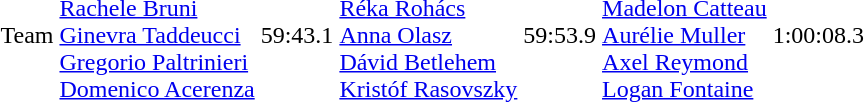<table>
<tr>
<td>Team<br></td>
<td><br><a href='#'>Rachele Bruni</a><br><a href='#'>Ginevra Taddeucci</a><br><a href='#'>Gregorio Paltrinieri</a><br><a href='#'>Domenico Acerenza</a></td>
<td>59:43.1</td>
<td><br><a href='#'>Réka Rohács</a><br><a href='#'>Anna Olasz</a><br><a href='#'>Dávid Betlehem</a><br><a href='#'>Kristóf Rasovszky</a></td>
<td>59:53.9</td>
<td><br><a href='#'>Madelon Catteau</a><br><a href='#'>Aurélie Muller</a><br><a href='#'>Axel Reymond</a><br><a href='#'>Logan Fontaine</a></td>
<td>1:00:08.3</td>
</tr>
</table>
